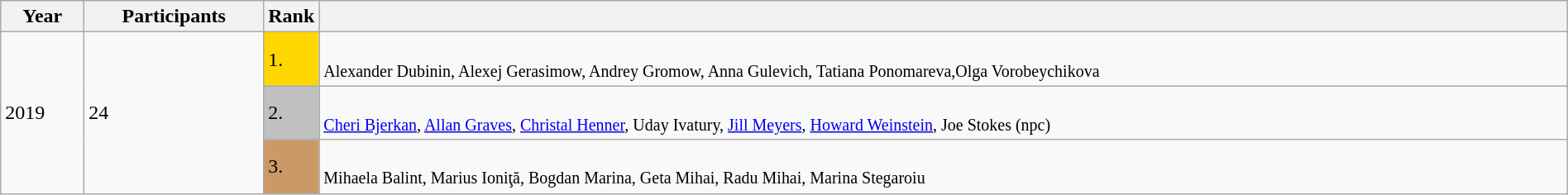<table class="wikitable" style="width:100%;">
<tr>
<th>Year</th>
<th>Participants</th>
<th>Rank</th>
<th></th>
</tr>
<tr>
<td width=60 rowspan=3>2019  </td>
<td rowspan=3>24</td>
<td style="background:gold; width:30px;">1.</td>
<td> <br><small>Alexander Dubinin, Alexej Gerasimow, Andrey Gromow, Anna Gulevich, Tatiana Ponomareva,Olga Vorobeychikova</small></td>
</tr>
<tr>
<td style="background:silver;">2.</td>
<td> <br><small><a href='#'>Cheri Bjerkan</a>, <a href='#'>Allan Graves</a>, <a href='#'>Christal Henner</a>, Uday Ivatury, <a href='#'>Jill Meyers</a>, <a href='#'>Howard Weinstein</a>, Joe Stokes (npc)</small></td>
</tr>
<tr>
<td style="background:#c96;">3.</td>
<td> <br><small>Mihaela Balint, Marius Ioniţă, Bogdan Marina, Geta Mihai, Radu Mihai, Marina Stegaroiu</small></td>
</tr>
</table>
